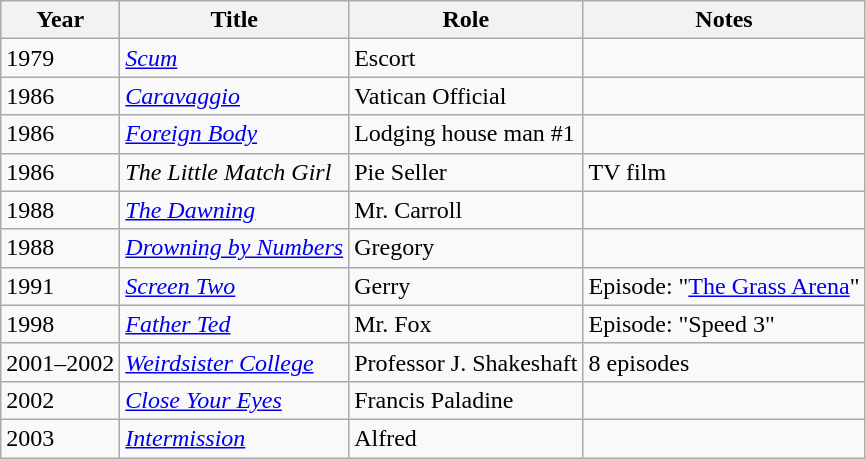<table class="wikitable">
<tr>
<th>Year</th>
<th>Title</th>
<th>Role</th>
<th>Notes</th>
</tr>
<tr>
<td>1979</td>
<td><em><a href='#'>Scum</a></em></td>
<td>Escort</td>
<td></td>
</tr>
<tr>
<td>1986</td>
<td><em><a href='#'>Caravaggio</a></em></td>
<td>Vatican Official</td>
<td></td>
</tr>
<tr>
<td>1986</td>
<td><em><a href='#'>Foreign Body</a></em></td>
<td>Lodging house man #1</td>
<td></td>
</tr>
<tr>
<td>1986</td>
<td><em>The Little Match Girl</em></td>
<td>Pie Seller</td>
<td>TV film</td>
</tr>
<tr>
<td>1988</td>
<td><em><a href='#'>The Dawning</a></em></td>
<td>Mr. Carroll</td>
<td></td>
</tr>
<tr>
<td>1988</td>
<td><em><a href='#'>Drowning by Numbers</a></em></td>
<td>Gregory</td>
<td></td>
</tr>
<tr>
<td>1991</td>
<td><em><a href='#'>Screen Two</a></em></td>
<td>Gerry</td>
<td>Episode: "<a href='#'>The Grass Arena</a>"</td>
</tr>
<tr>
<td>1998</td>
<td><em><a href='#'>Father Ted</a></em></td>
<td>Mr. Fox</td>
<td>Episode: "Speed 3"</td>
</tr>
<tr>
<td>2001–2002</td>
<td><em><a href='#'>Weirdsister College</a></em></td>
<td>Professor J. Shakeshaft</td>
<td>8 episodes</td>
</tr>
<tr>
<td>2002</td>
<td><em><a href='#'>Close Your Eyes</a></em></td>
<td>Francis Paladine</td>
<td></td>
</tr>
<tr>
<td>2003</td>
<td><em><a href='#'>Intermission</a></em></td>
<td>Alfred</td>
<td></td>
</tr>
</table>
